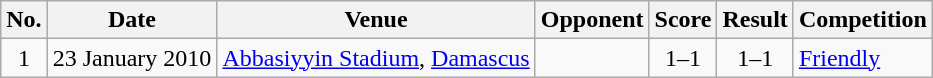<table class="wikitable sortable">
<tr>
<th scope="col">No.</th>
<th scope="col">Date</th>
<th scope="col">Venue</th>
<th scope="col">Opponent</th>
<th scope="col">Score</th>
<th scope="col">Result</th>
<th scope="col">Competition</th>
</tr>
<tr>
<td align="center">1</td>
<td>23 January 2010</td>
<td><a href='#'>Abbasiyyin Stadium</a>, <a href='#'>Damascus</a></td>
<td></td>
<td align="center">1–1</td>
<td align="center">1–1</td>
<td><a href='#'>Friendly</a></td>
</tr>
</table>
